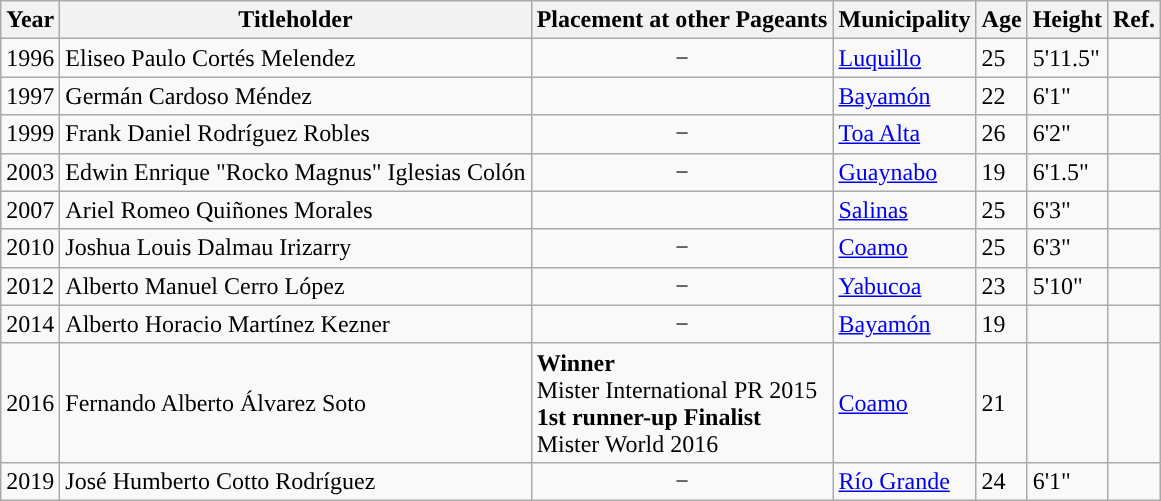<table class="wikitable">
<tr>
<th>Year</th>
<th>Titleholder</th>
<th>Placement at other Pageants</th>
<th>Municipality</th>
<th>Age</th>
<th>Height</th>
<th>Ref.</th>
</tr>
<tr>
<td>1996</td>
<td>Eliseo Paulo Cortés Melendez</td>
<td style="text-align:center;">−</td>
<td><a href='#'>Luquillo</a></td>
<td>25</td>
<td>5'11.5"</td>
<td></td>
</tr>
<tr>
<td>1997</td>
<td>Germán Cardoso Méndez</td>
<td></td>
<td><a href='#'>Bayamón</a></td>
<td>22</td>
<td>6'1"</td>
<td></td>
</tr>
<tr>
<td>1999</td>
<td>Frank Daniel Rodríguez Robles</td>
<td style="text-align:center;">−</td>
<td><a href='#'>Toa Alta</a></td>
<td>26</td>
<td>6'2"</td>
<td></td>
</tr>
<tr>
<td>2003</td>
<td>Edwin Enrique "Rocko Magnus" Iglesias Colón</td>
<td style="text-align:center;">−</td>
<td><a href='#'>Guaynabo</a></td>
<td>19</td>
<td>6'1.5"</td>
<td></td>
</tr>
<tr>
<td>2007</td>
<td>Ariel Romeo Quiñones Morales</td>
<td></td>
<td><a href='#'>Salinas</a></td>
<td>25</td>
<td>6'3"</td>
<td></td>
</tr>
<tr>
<td>2010</td>
<td>Joshua Louis Dalmau Irizarry</td>
<td style="text-align:center;">−</td>
<td><a href='#'>Coamo</a></td>
<td>25</td>
<td>6'3"</td>
<td></td>
</tr>
<tr>
<td>2012</td>
<td>Alberto Manuel Cerro López</td>
<td style="text-align:center;">−</td>
<td><a href='#'>Yabucoa</a></td>
<td>23</td>
<td>5'10"</td>
<td></td>
</tr>
<tr>
<td>2014</td>
<td>Alberto Horacio Martínez Kezner</td>
<td style="text-align:center;">−</td>
<td><a href='#'>Bayamón</a></td>
<td>19</td>
<td></td>
<td></td>
</tr>
<tr>
<td>2016</td>
<td>Fernando Alberto Álvarez Soto</td>
<td><div><strong>Winner</strong><br>Mister International PR 2015<br><strong>1st runner-up Finalist</strong><br>Mister World 2016
</div></td>
<td><a href='#'>Coamo</a></td>
<td>21</td>
<td></td>
<td></td>
</tr>
<tr>
<td>2019</td>
<td>José Humberto Cotto Rodríguez</td>
<td style="text-align:center;">−</td>
<td><a href='#'>Río Grande</a></td>
<td>24</td>
<td>6'1"</td>
<td></td>
</tr>
</table>
